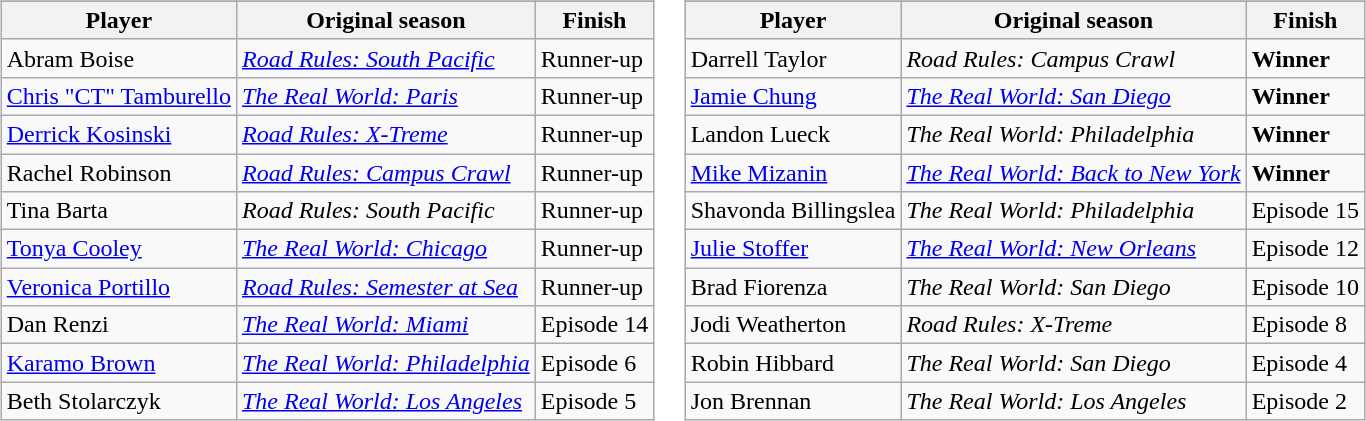<table>
<tr>
<td valign="top"><br><table class="wikitable sortable">
<tr>
</tr>
<tr>
<th>Player</th>
<th>Original season</th>
<th>Finish</th>
</tr>
<tr>
<td nowrap>Abram Boise</td>
<td nowrap><em><a href='#'>Road Rules: South Pacific</a></em></td>
<td nowrap>Runner-up</td>
</tr>
<tr>
<td nowrap><a href='#'>Chris "CT" Tamburello</a></td>
<td nowrap><em><a href='#'>The Real World: Paris</a></em></td>
<td>Runner-up</td>
</tr>
<tr>
<td nowrap><a href='#'>Derrick Kosinski</a></td>
<td nowrap><em><a href='#'>Road Rules: X-Treme</a></em></td>
<td>Runner-up</td>
</tr>
<tr>
<td nowrap>Rachel Robinson</td>
<td nowrap><em><a href='#'>Road Rules: Campus Crawl</a></em></td>
<td>Runner-up</td>
</tr>
<tr>
<td nowrap>Tina Barta</td>
<td><em>Road Rules: South Pacific</em></td>
<td>Runner-up</td>
</tr>
<tr>
<td nowrap><a href='#'>Tonya Cooley</a></td>
<td nowrap><em><a href='#'>The Real World: Chicago</a></em></td>
<td>Runner-up</td>
</tr>
<tr>
<td nowrap><a href='#'>Veronica Portillo</a></td>
<td nowrap><em><a href='#'>Road Rules: Semester at Sea</a></em></td>
<td>Runner-up</td>
</tr>
<tr>
<td nowrap>Dan Renzi</td>
<td nowrap><em><a href='#'>The Real World: Miami</a></em></td>
<td nowrap>Episode 14</td>
</tr>
<tr>
<td nowrap><a href='#'>Karamo Brown</a></td>
<td nowrap><em><a href='#'>The Real World: Philadelphia</a></em></td>
<td nowrap>Episode 6</td>
</tr>
<tr>
<td nowrap>Beth Stolarczyk</td>
<td nowrap><em><a href='#'>The Real World: Los Angeles</a></em></td>
<td nowrap>Episode 5</td>
</tr>
</table>
</td>
<td valign="top"><br><table class="wikitable sortable">
<tr>
</tr>
<tr>
<th>Player</th>
<th>Original season</th>
<th>Finish</th>
</tr>
<tr>
<td nowrap>Darrell Taylor</td>
<td nowrap><em>Road Rules: Campus Crawl</em></td>
<td nowrap><strong>Winner</strong></td>
</tr>
<tr>
<td nowrap><a href='#'>Jamie Chung</a></td>
<td nowrap><em><a href='#'>The Real World: San Diego</a></em></td>
<td><strong>Winner</strong></td>
</tr>
<tr>
<td nowrap>Landon Lueck</td>
<td nowrap><em>The Real World: Philadelphia</em></td>
<td><strong>Winner</strong></td>
</tr>
<tr>
<td nowrap><a href='#'>Mike Mizanin</a></td>
<td nowrap><em><a href='#'>The Real World: Back to New York</a></em></td>
<td><strong>Winner</strong></td>
</tr>
<tr>
<td nowrap>Shavonda Billingslea</td>
<td><em>The Real World: Philadelphia</em></td>
<td nowrap>Episode 15</td>
</tr>
<tr>
<td nowrap><a href='#'>Julie Stoffer</a></td>
<td nowrap><em><a href='#'>The Real World: New Orleans</a></em></td>
<td nowrap>Episode 12</td>
</tr>
<tr>
<td nowrap>Brad Fiorenza</td>
<td nowrap><em>The Real World: San Diego</em></td>
<td nowrap>Episode 10</td>
</tr>
<tr>
<td nowrap>Jodi Weatherton</td>
<td nowrap><em>Road Rules: X-Treme</em></td>
<td nowrap>Episode 8</td>
</tr>
<tr>
<td nowrap>Robin Hibbard</td>
<td nowrap><em>The Real World: San Diego</em></td>
<td nowrap>Episode 4</td>
</tr>
<tr>
<td nowrap>Jon Brennan</td>
<td nowrap><em>The Real World: Los Angeles</em></td>
<td nowrap>Episode 2</td>
</tr>
</table>
</td>
</tr>
</table>
